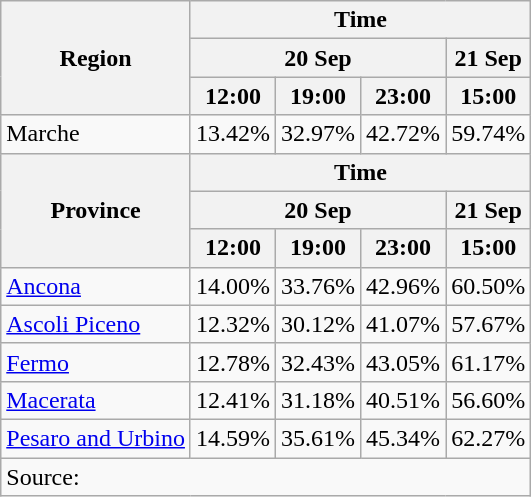<table class="wikitable" style=text-align:left>
<tr>
<th rowspan=3>Region</th>
<th colspan=4>Time</th>
</tr>
<tr>
<th colspan=3>20 Sep</th>
<th>21 Sep</th>
</tr>
<tr>
<th>12:00</th>
<th>19:00</th>
<th>23:00</th>
<th>15:00</th>
</tr>
<tr>
<td>Marche</td>
<td>13.42%</td>
<td>32.97%</td>
<td>42.72%</td>
<td>59.74%</td>
</tr>
<tr>
<th rowspan="3">Province</th>
<th colspan="4">Time</th>
</tr>
<tr>
<th colspan=3>20 Sep</th>
<th>21 Sep</th>
</tr>
<tr>
<th>12:00</th>
<th>19:00</th>
<th>23:00</th>
<th>15:00</th>
</tr>
<tr>
<td><a href='#'>Ancona</a></td>
<td>14.00%</td>
<td>33.76%</td>
<td>42.96%</td>
<td>60.50%</td>
</tr>
<tr>
<td><a href='#'>Ascoli Piceno</a></td>
<td>12.32%</td>
<td>30.12%</td>
<td>41.07%</td>
<td>57.67%</td>
</tr>
<tr>
<td><a href='#'>Fermo</a></td>
<td>12.78%</td>
<td>32.43%</td>
<td>43.05%</td>
<td>61.17%</td>
</tr>
<tr>
<td><a href='#'>Macerata</a></td>
<td>12.41%</td>
<td>31.18%</td>
<td>40.51%</td>
<td>56.60%</td>
</tr>
<tr>
<td><a href='#'>Pesaro and Urbino</a></td>
<td>14.59%</td>
<td>35.61%</td>
<td>45.34%</td>
<td>62.27%</td>
</tr>
<tr>
<td colspan=5>Source: </td>
</tr>
</table>
